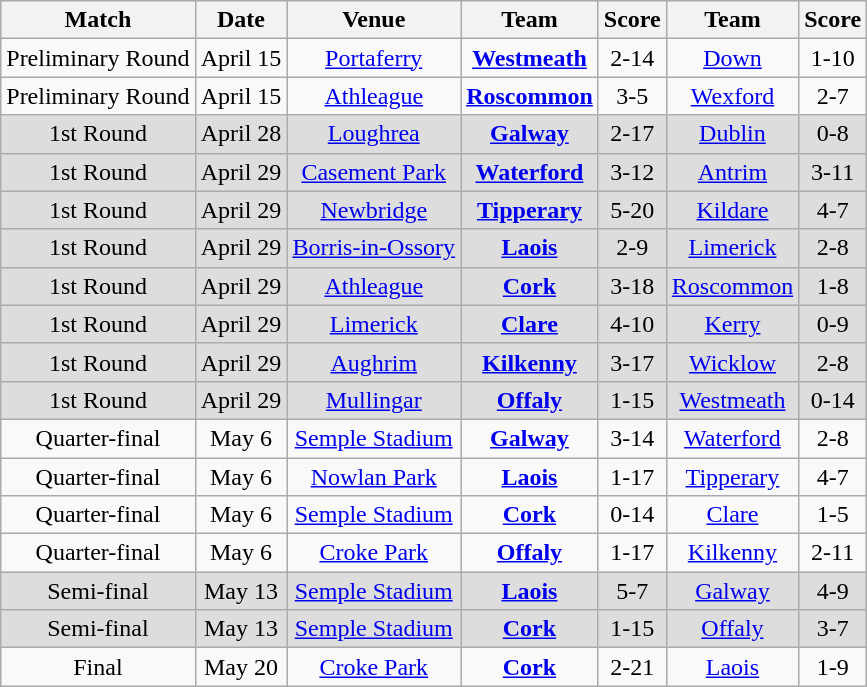<table class="wikitable">
<tr>
<th>Match</th>
<th>Date</th>
<th>Venue</th>
<th>Team</th>
<th>Score</th>
<th>Team</th>
<th>Score</th>
</tr>
<tr align="center">
<td>Preliminary Round</td>
<td>April 15</td>
<td><a href='#'>Portaferry</a></td>
<td><strong><a href='#'>Westmeath</a></strong></td>
<td>2-14</td>
<td><a href='#'>Down</a></td>
<td>1-10</td>
</tr>
<tr align="center">
<td>Preliminary Round</td>
<td>April 15</td>
<td><a href='#'>Athleague</a></td>
<td><strong><a href='#'>Roscommon</a></strong></td>
<td>3-5</td>
<td><a href='#'>Wexford</a></td>
<td>2-7</td>
</tr>
<tr align="center" style="background:#dddddd;">
<td>1st Round</td>
<td>April 28</td>
<td><a href='#'>Loughrea</a></td>
<td><strong><a href='#'>Galway</a></strong></td>
<td>2-17</td>
<td><a href='#'>Dublin</a></td>
<td>0-8</td>
</tr>
<tr align="center" style="background:#dddddd;">
<td>1st Round</td>
<td>April 29</td>
<td><a href='#'>Casement Park</a></td>
<td><strong><a href='#'>Waterford</a></strong></td>
<td>3-12</td>
<td><a href='#'>Antrim</a></td>
<td>3-11</td>
</tr>
<tr align="center" style="background:#dddddd;">
<td>1st Round</td>
<td>April 29</td>
<td><a href='#'>Newbridge</a></td>
<td><strong><a href='#'>Tipperary</a></strong></td>
<td>5-20</td>
<td><a href='#'>Kildare</a></td>
<td>4-7</td>
</tr>
<tr align="center" style="background:#dddddd;">
<td>1st Round</td>
<td>April 29</td>
<td><a href='#'>Borris-in-Ossory</a></td>
<td><strong><a href='#'>Laois</a></strong></td>
<td>2-9</td>
<td><a href='#'>Limerick</a></td>
<td>2-8</td>
</tr>
<tr align="center" style="background:#dddddd;">
<td>1st Round</td>
<td>April 29</td>
<td><a href='#'>Athleague</a></td>
<td><strong><a href='#'>Cork</a></strong></td>
<td>3-18</td>
<td><a href='#'>Roscommon</a></td>
<td>1-8</td>
</tr>
<tr align="center" style="background:#dddddd;">
<td>1st Round</td>
<td>April 29</td>
<td><a href='#'>Limerick</a></td>
<td><strong><a href='#'>Clare</a></strong></td>
<td>4-10</td>
<td><a href='#'>Kerry</a></td>
<td>0-9</td>
</tr>
<tr align="center" style="background:#dddddd;">
<td>1st Round</td>
<td>April 29</td>
<td><a href='#'>Aughrim</a></td>
<td><strong><a href='#'>Kilkenny</a></strong></td>
<td>3-17</td>
<td><a href='#'>Wicklow</a></td>
<td>2-8</td>
</tr>
<tr align="center" style="background:#dddddd;">
<td>1st Round</td>
<td>April 29</td>
<td><a href='#'>Mullingar</a></td>
<td><strong><a href='#'>Offaly</a></strong></td>
<td>1-15</td>
<td><a href='#'>Westmeath</a></td>
<td>0-14</td>
</tr>
<tr align="center">
<td>Quarter-final</td>
<td>May 6</td>
<td><a href='#'>Semple Stadium</a></td>
<td><strong><a href='#'>Galway</a></strong></td>
<td>3-14</td>
<td><a href='#'>Waterford</a></td>
<td>2-8</td>
</tr>
<tr align="center">
<td>Quarter-final</td>
<td>May 6</td>
<td><a href='#'>Nowlan Park</a></td>
<td><strong><a href='#'>Laois</a></strong></td>
<td>1-17</td>
<td><a href='#'>Tipperary</a></td>
<td>4-7</td>
</tr>
<tr align="center">
<td>Quarter-final</td>
<td>May 6</td>
<td><a href='#'>Semple Stadium</a></td>
<td><strong><a href='#'>Cork</a></strong></td>
<td>0-14</td>
<td><a href='#'>Clare</a></td>
<td>1-5</td>
</tr>
<tr align="center">
<td>Quarter-final</td>
<td>May 6</td>
<td><a href='#'>Croke Park</a></td>
<td><strong><a href='#'>Offaly</a></strong></td>
<td>1-17</td>
<td><a href='#'>Kilkenny</a></td>
<td>2-11</td>
</tr>
<tr align="center" style="background:#dddddd;">
<td>Semi-final</td>
<td>May 13</td>
<td><a href='#'>Semple Stadium</a></td>
<td><strong><a href='#'>Laois</a></strong></td>
<td>5-7</td>
<td><a href='#'>Galway</a></td>
<td>4-9</td>
</tr>
<tr align="center" style="background:#dddddd;">
<td>Semi-final</td>
<td>May 13</td>
<td><a href='#'>Semple Stadium</a></td>
<td><strong><a href='#'>Cork</a></strong></td>
<td>1-15</td>
<td><a href='#'>Offaly</a></td>
<td>3-7</td>
</tr>
<tr align="center">
<td>Final</td>
<td>May 20</td>
<td><a href='#'>Croke Park</a></td>
<td><strong><a href='#'>Cork</a></strong></td>
<td>2-21</td>
<td><a href='#'>Laois</a></td>
<td>1-9</td>
</tr>
</table>
